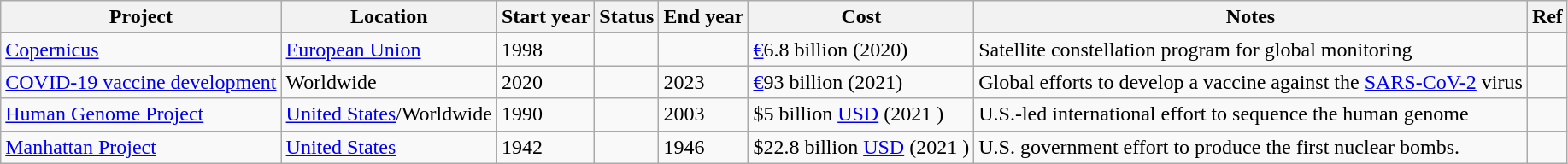<table class="wikitable sortable">
<tr>
<th>Project</th>
<th>Location</th>
<th>Start year</th>
<th>Status</th>
<th>End year</th>
<th>Cost</th>
<th class="unsortable">Notes</th>
<th class="unsortable">Ref</th>
</tr>
<tr>
<td><a href='#'>Copernicus</a></td>
<td><a href='#'>European Union</a></td>
<td>1998</td>
<td></td>
<td></td>
<td><a href='#'>€</a>6.8 billion (2020)</td>
<td>Satellite constellation program for global monitoring</td>
<td></td>
</tr>
<tr>
<td><a href='#'>COVID-19 vaccine development</a></td>
<td>Worldwide</td>
<td>2020</td>
<td></td>
<td>2023</td>
<td><a href='#'>€</a>93 billion (2021)</td>
<td>Global efforts to develop a vaccine against the <a href='#'>SARS-CoV-2</a> virus</td>
<td></td>
</tr>
<tr>
<td><a href='#'>Human Genome Project</a></td>
<td><a href='#'>United States</a>/Worldwide</td>
<td>1990</td>
<td></td>
<td>2003</td>
<td>$5 billion <a href='#'>USD</a> (2021 )</td>
<td>U.S.-led international effort to sequence the human genome</td>
<td></td>
</tr>
<tr>
<td><a href='#'>Manhattan Project</a></td>
<td><a href='#'>United States</a></td>
<td>1942</td>
<td></td>
<td>1946</td>
<td>$22.8 billion <a href='#'>USD</a> (2021 )</td>
<td>U.S. government effort to produce the first nuclear bombs.</td>
<td></td>
</tr>
</table>
